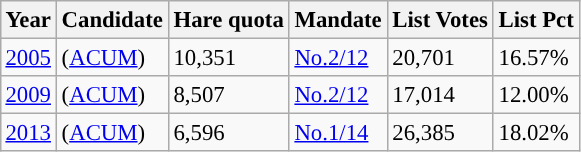<table class="wikitable" style="margin:0.5em ; font-size:95%">
<tr>
<th>Year</th>
<th>Candidate</th>
<th>Hare quota</th>
<th>Mandate</th>
<th>List Votes</th>
<th>List Pct</th>
</tr>
<tr>
<td><a href='#'>2005</a></td>
<td> (<a href='#'>ACUM</a>)</td>
<td>10,351</td>
<td><a href='#'>No.2/12</a></td>
<td>20,701</td>
<td>16.57%</td>
</tr>
<tr>
<td><a href='#'>2009</a></td>
<td> (<a href='#'>ACUM</a>)</td>
<td>8,507</td>
<td><a href='#'>No.2/12</a></td>
<td>17,014</td>
<td>12.00%</td>
</tr>
<tr>
<td><a href='#'>2013</a></td>
<td> (<a href='#'>ACUM</a>)</td>
<td>6,596</td>
<td><a href='#'>No.1/14</a></td>
<td>26,385</td>
<td>18.02%</td>
</tr>
</table>
